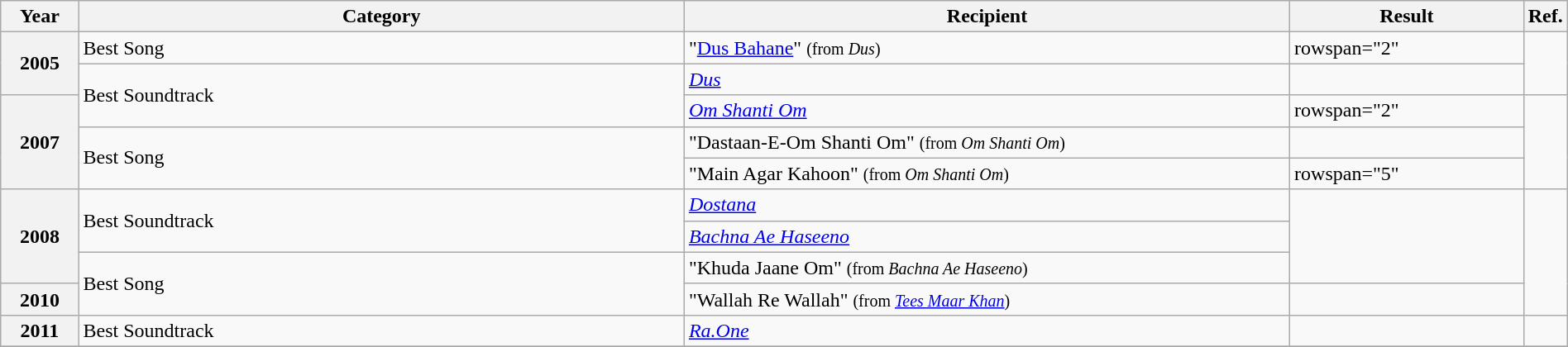<table class="wikitable plainrowheaders" width="100%" textcolor:"#000;">
<tr>
<th scope="col" width=5%><strong>Year</strong></th>
<th scope="col" width=39%><strong>Category</strong></th>
<th scope="col" width=39%><strong>Recipient</strong></th>
<th scope="col" width=15%><strong>Result</strong></th>
<th scope="col" width=2%><strong>Ref.</strong></th>
</tr>
<tr>
<th scope="row" rowspan="2">2005</th>
<td>Best Song</td>
<td>"<a href='#'>Dus Bahane</a>" <small>(from <em>Dus</em>)</small></td>
<td>rowspan="2" </td>
<td rowspan="2"></td>
</tr>
<tr>
<td rowspan="2">Best Soundtrack</td>
<td><em><a href='#'>Dus</a></em></td>
</tr>
<tr>
<th scope="row" rowspan="3">2007</th>
<td><em><a href='#'>Om Shanti Om</a></em></td>
<td>rowspan="2" </td>
<td rowspan="3"></td>
</tr>
<tr>
<td rowspan="2">Best Song</td>
<td>"Dastaan-E-Om Shanti Om" <small>(from <em>Om Shanti Om</em>)</small></td>
</tr>
<tr>
<td>"Main Agar Kahoon" <small>(from <em>Om Shanti Om</em>)</small></td>
<td>rowspan="5" </td>
</tr>
<tr>
<th scope="row" rowspan="3">2008</th>
<td rowspan="2">Best Soundtrack</td>
<td><em><a href='#'>Dostana</a></em></td>
<td rowspan="3"></td>
</tr>
<tr>
<td><em><a href='#'>Bachna Ae Haseeno</a></em></td>
</tr>
<tr>
<td rowspan="2">Best Song</td>
<td>"Khuda Jaane Om" <small>(from <em>Bachna Ae Haseeno</em>)</small></td>
</tr>
<tr>
<th scope="row">2010</th>
<td>"Wallah Re Wallah" <small>(from <em><a href='#'>Tees Maar Khan</a></em>)</small></td>
<td></td>
</tr>
<tr>
<th scope="row">2011</th>
<td>Best Soundtrack</td>
<td><em><a href='#'>Ra.One</a></em></td>
<td></td>
<td></td>
</tr>
<tr>
</tr>
</table>
